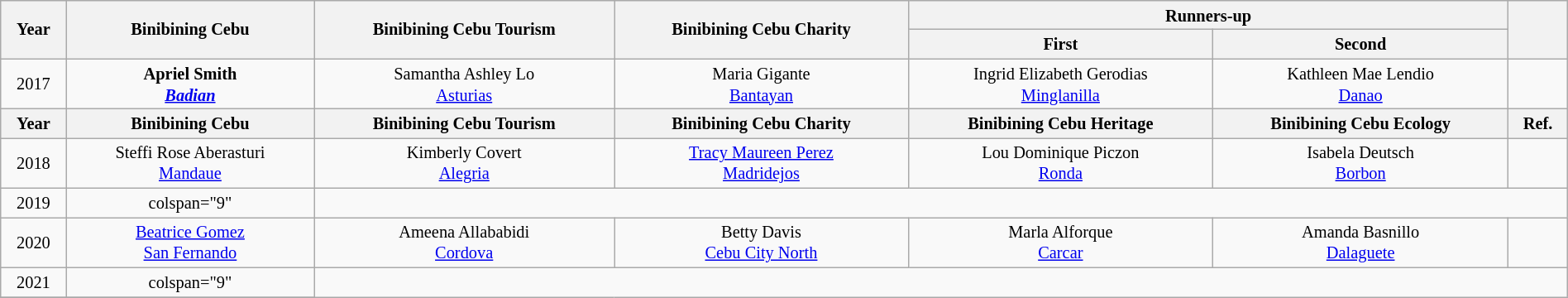<table class="wikitable" style="text-align:center; font-size:85%; line-height:17px; width:100%;">
<tr>
<th rowspan="2">Year</th>
<th rowspan="2">Binibining Cebu</th>
<th rowspan="2">Binibining Cebu Tourism</th>
<th rowspan="2">Binibining Cebu Charity</th>
<th colspan="2">Runners-up</th>
<th rowspan="2"></th>
</tr>
<tr>
<th>First</th>
<th>Second</th>
</tr>
<tr>
<td>2017</td>
<td><strong>Apriel Smith <br> <em><a href='#'>Badian</a><strong><em></td>
<td>Samantha Ashley Lo <br> </em><a href='#'>Asturias</a><em></td>
<td>Maria Gigante <br> </em><a href='#'>Bantayan</a><em></td>
<td>Ingrid Elizabeth Gerodias <br> </em><a href='#'>Minglanilla</a><em></td>
<td>Kathleen Mae Lendio <br> </em><a href='#'>Danao</a><em></td>
<td><br><br></td>
</tr>
<tr>
<th>Year</th>
<th>Binibining Cebu</th>
<th>Binibining Cebu Tourism</th>
<th>Binibining Cebu Charity</th>
<th>Binibining Cebu Heritage</th>
<th>Binibining Cebu Ecology</th>
<th>Ref.</th>
</tr>
<tr>
<td>2018</td>
<td></strong>Steffi Rose Aberasturi<strong><br> </em></strong><a href='#'>Mandaue</a><strong><em></td>
<td>Kimberly Covert <br> </em><a href='#'>Alegria</a><em></td>
<td><a href='#'>Tracy Maureen Perez</a> <br> </em><a href='#'>Madridejos</a><em></td>
<td>Lou Dominique Piczon <br> </em><a href='#'>Ronda</a><em></td>
<td>Isabela Deutsch <br> </em><a href='#'>Borbon</a><em></td>
<td><br><br></td>
</tr>
<tr>
<td>2019</td>
<td>colspan="9" </td>
</tr>
<tr>
<td>2020</td>
<td></strong><a href='#'>Beatrice Gomez</a><strong> <br> </em></strong><a href='#'>San Fernando</a><strong><em></td>
<td>Ameena Allababidi <br> </em><a href='#'>Cordova</a><em></td>
<td>Betty Davis <br> </em><a href='#'>Cebu City North</a><em></td>
<td>Marla Alforque <br> </em><a href='#'>Carcar</a><em></td>
<td>Amanda Basnillo <br> </em><a href='#'>Dalaguete</a><em></td>
<td><br><br></td>
</tr>
<tr>
<td>2021</td>
<td>colspan="9" </td>
</tr>
<tr>
</tr>
</table>
